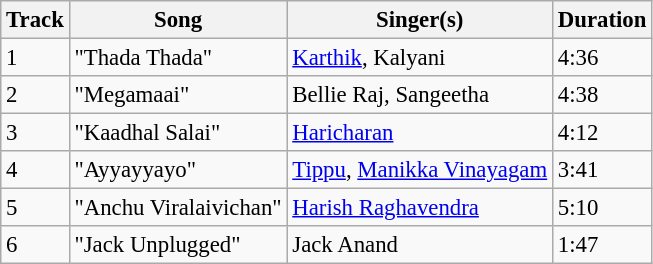<table class="wikitable" style="font-size:95%;">
<tr>
<th>Track</th>
<th>Song</th>
<th>Singer(s)</th>
<th>Duration</th>
</tr>
<tr>
<td>1</td>
<td>"Thada Thada"</td>
<td><a href='#'>Karthik</a>, Kalyani</td>
<td>4:36</td>
</tr>
<tr>
<td>2</td>
<td>"Megamaai"</td>
<td>Bellie Raj, Sangeetha</td>
<td>4:38</td>
</tr>
<tr>
<td>3</td>
<td>"Kaadhal Salai"</td>
<td><a href='#'>Haricharan</a></td>
<td>4:12</td>
</tr>
<tr>
<td>4</td>
<td>"Ayyayyayo"</td>
<td><a href='#'>Tippu</a>, <a href='#'>Manikka Vinayagam</a></td>
<td>3:41</td>
</tr>
<tr>
<td>5</td>
<td>"Anchu Viralaivichan"</td>
<td><a href='#'>Harish Raghavendra</a></td>
<td>5:10</td>
</tr>
<tr>
<td>6</td>
<td>"Jack Unplugged"</td>
<td>Jack Anand</td>
<td>1:47</td>
</tr>
</table>
